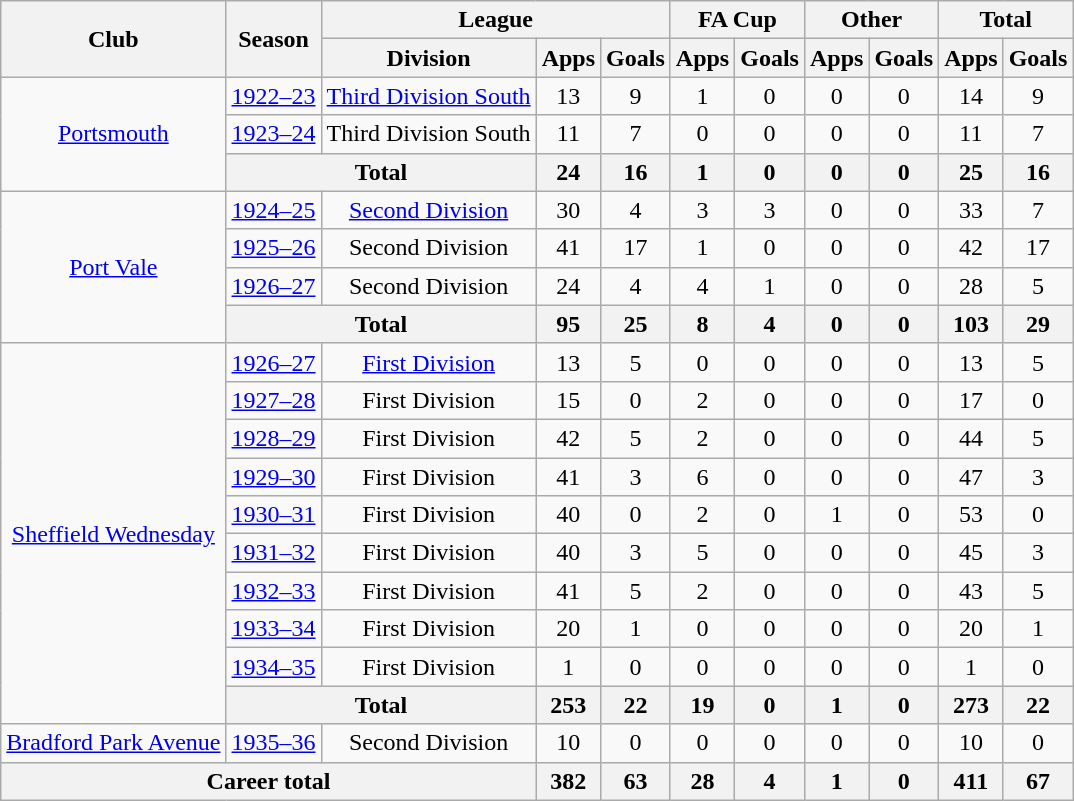<table class="wikitable" style="text-align:center">
<tr>
<th rowspan="2">Club</th>
<th rowspan="2">Season</th>
<th colspan="3">League</th>
<th colspan="2">FA Cup</th>
<th colspan="2">Other</th>
<th colspan="2">Total</th>
</tr>
<tr>
<th>Division</th>
<th>Apps</th>
<th>Goals</th>
<th>Apps</th>
<th>Goals</th>
<th>Apps</th>
<th>Goals</th>
<th>Apps</th>
<th>Goals</th>
</tr>
<tr>
<td rowspan="3"><a href='#'>Portsmouth</a></td>
<td><a href='#'>1922–23</a></td>
<td><a href='#'>Third Division South</a></td>
<td>13</td>
<td>9</td>
<td>1</td>
<td>0</td>
<td>0</td>
<td>0</td>
<td>14</td>
<td>9</td>
</tr>
<tr>
<td><a href='#'>1923–24</a></td>
<td>Third Division South</td>
<td>11</td>
<td>7</td>
<td>0</td>
<td>0</td>
<td>0</td>
<td>0</td>
<td>11</td>
<td>7</td>
</tr>
<tr>
<th colspan="2">Total</th>
<th>24</th>
<th>16</th>
<th>1</th>
<th>0</th>
<th>0</th>
<th>0</th>
<th>25</th>
<th>16</th>
</tr>
<tr>
<td rowspan="4"><a href='#'>Port Vale</a></td>
<td><a href='#'>1924–25</a></td>
<td><a href='#'>Second Division</a></td>
<td>30</td>
<td>4</td>
<td>3</td>
<td>3</td>
<td>0</td>
<td>0</td>
<td>33</td>
<td>7</td>
</tr>
<tr>
<td><a href='#'>1925–26</a></td>
<td>Second Division</td>
<td>41</td>
<td>17</td>
<td>1</td>
<td>0</td>
<td>0</td>
<td>0</td>
<td>42</td>
<td>17</td>
</tr>
<tr>
<td><a href='#'>1926–27</a></td>
<td>Second Division</td>
<td>24</td>
<td>4</td>
<td>4</td>
<td>1</td>
<td>0</td>
<td>0</td>
<td>28</td>
<td>5</td>
</tr>
<tr>
<th colspan="2">Total</th>
<th>95</th>
<th>25</th>
<th>8</th>
<th>4</th>
<th>0</th>
<th>0</th>
<th>103</th>
<th>29</th>
</tr>
<tr>
<td rowspan="10"><a href='#'>Sheffield Wednesday</a></td>
<td><a href='#'>1926–27</a></td>
<td><a href='#'>First Division</a></td>
<td>13</td>
<td>5</td>
<td>0</td>
<td>0</td>
<td>0</td>
<td>0</td>
<td>13</td>
<td>5</td>
</tr>
<tr>
<td><a href='#'>1927–28</a></td>
<td>First Division</td>
<td>15</td>
<td>0</td>
<td>2</td>
<td>0</td>
<td>0</td>
<td>0</td>
<td>17</td>
<td>0</td>
</tr>
<tr>
<td><a href='#'>1928–29</a></td>
<td>First Division</td>
<td>42</td>
<td>5</td>
<td>2</td>
<td>0</td>
<td>0</td>
<td>0</td>
<td>44</td>
<td>5</td>
</tr>
<tr>
<td><a href='#'>1929–30</a></td>
<td>First Division</td>
<td>41</td>
<td>3</td>
<td>6</td>
<td>0</td>
<td>0</td>
<td>0</td>
<td>47</td>
<td>3</td>
</tr>
<tr>
<td><a href='#'>1930–31</a></td>
<td>First Division</td>
<td>40</td>
<td>0</td>
<td>2</td>
<td>0</td>
<td>1</td>
<td>0</td>
<td>53</td>
<td>0</td>
</tr>
<tr>
<td><a href='#'>1931–32</a></td>
<td>First Division</td>
<td>40</td>
<td>3</td>
<td>5</td>
<td>0</td>
<td>0</td>
<td>0</td>
<td>45</td>
<td>3</td>
</tr>
<tr>
<td><a href='#'>1932–33</a></td>
<td>First Division</td>
<td>41</td>
<td>5</td>
<td>2</td>
<td>0</td>
<td>0</td>
<td>0</td>
<td>43</td>
<td>5</td>
</tr>
<tr>
<td><a href='#'>1933–34</a></td>
<td>First Division</td>
<td>20</td>
<td>1</td>
<td>0</td>
<td>0</td>
<td>0</td>
<td>0</td>
<td>20</td>
<td>1</td>
</tr>
<tr>
<td><a href='#'>1934–35</a></td>
<td>First Division</td>
<td>1</td>
<td>0</td>
<td>0</td>
<td>0</td>
<td>0</td>
<td>0</td>
<td>1</td>
<td>0</td>
</tr>
<tr>
<th colspan="2">Total</th>
<th>253</th>
<th>22</th>
<th>19</th>
<th>0</th>
<th>1</th>
<th>0</th>
<th>273</th>
<th>22</th>
</tr>
<tr>
<td><a href='#'>Bradford Park Avenue</a></td>
<td><a href='#'>1935–36</a></td>
<td>Second Division</td>
<td>10</td>
<td>0</td>
<td>0</td>
<td>0</td>
<td>0</td>
<td>0</td>
<td>10</td>
<td>0</td>
</tr>
<tr>
<th colspan="3">Career total</th>
<th>382</th>
<th>63</th>
<th>28</th>
<th>4</th>
<th>1</th>
<th>0</th>
<th>411</th>
<th>67</th>
</tr>
</table>
